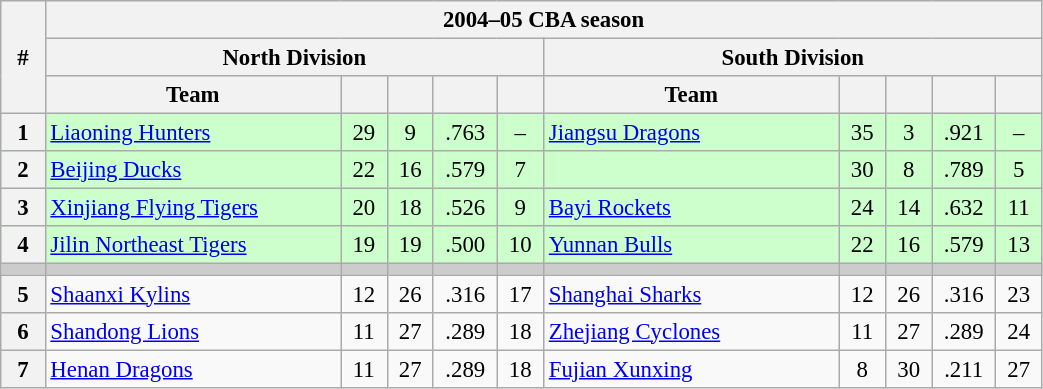<table class="wikitable" width="55%" style="font-size:95%;">
<tr>
<th width="3%" rowspan=3>#</th>
<th colspan="10" style="text-align:center;">2004–05 CBA season</th>
</tr>
<tr style="text-align:center;">
<th colspan="5"><strong>North Division</strong></th>
<th colspan="5"><strong>South Division</strong></th>
</tr>
<tr style="text-align:center;">
<th width="20%">Team</th>
<th width="3%"></th>
<th width="3%"></th>
<th width="3%"></th>
<th width="3%"></th>
<th width="20%">Team</th>
<th width="3%"></th>
<th width="3%"></th>
<th width="3%"></th>
<th width="3%"></th>
</tr>
<tr style="text-align:center;background: #ccffcc;">
<th>1</th>
<td style="text-align:left;"><a href='#'>Liaoning Hunters</a></td>
<td>29</td>
<td>9</td>
<td>.763</td>
<td>–</td>
<td style="text-align:left;"><a href='#'>Jiangsu Dragons</a></td>
<td>35</td>
<td>3</td>
<td>.921</td>
<td>–</td>
</tr>
<tr style="text-align:center;background: #ccffcc;">
<th>2</th>
<td style="text-align:left;"><a href='#'>Beijing Ducks</a></td>
<td>22</td>
<td>16</td>
<td>.579</td>
<td>7</td>
<td style="text-align:left;"></td>
<td>30</td>
<td>8</td>
<td>.789</td>
<td>5</td>
</tr>
<tr style="text-align:center;background: #ccffcc;">
<th>3</th>
<td style="text-align:left;"><a href='#'>Xinjiang Flying Tigers</a></td>
<td>20</td>
<td>18</td>
<td>.526</td>
<td>9</td>
<td style="text-align:left;"><a href='#'>Bayi Rockets</a></td>
<td>24</td>
<td>14</td>
<td>.632</td>
<td>11</td>
</tr>
<tr style="text-align:center;background: #ccffcc;">
<th>4</th>
<td style="text-align:left;"><a href='#'>Jilin Northeast Tigers</a></td>
<td>19</td>
<td>19</td>
<td>.500</td>
<td>10</td>
<td style="text-align:left;"><a href='#'>Yunnan Bulls</a></td>
<td>22</td>
<td>16</td>
<td>.579</td>
<td>13</td>
</tr>
<tr style="background-color:#cccccc;">
<td></td>
<td></td>
<td></td>
<td></td>
<td></td>
<td></td>
<td></td>
<td></td>
<td></td>
<td></td>
<td></td>
</tr>
<tr style="text-align:center;">
<th>5</th>
<td style="text-align:left;"><a href='#'>Shaanxi Kylins</a></td>
<td>12</td>
<td>26</td>
<td>.316</td>
<td>17</td>
<td style="text-align:left;"><a href='#'>Shanghai Sharks</a></td>
<td>12</td>
<td>26</td>
<td>.316</td>
<td>23</td>
</tr>
<tr style="text-align:center;">
<th>6</th>
<td style="text-align:left;"><a href='#'>Shandong Lions</a></td>
<td>11</td>
<td>27</td>
<td>.289</td>
<td>18</td>
<td style="text-align:left;"><a href='#'>Zhejiang Cyclones</a></td>
<td>11</td>
<td>27</td>
<td>.289</td>
<td>24</td>
</tr>
<tr style="text-align:center;">
<th>7</th>
<td style="text-align:left;"><a href='#'>Henan Dragons</a></td>
<td>11</td>
<td>27</td>
<td>.289</td>
<td>18</td>
<td style="text-align:left;"><a href='#'>Fujian Xunxing</a></td>
<td>8</td>
<td>30</td>
<td>.211</td>
<td>27</td>
</tr>
</table>
